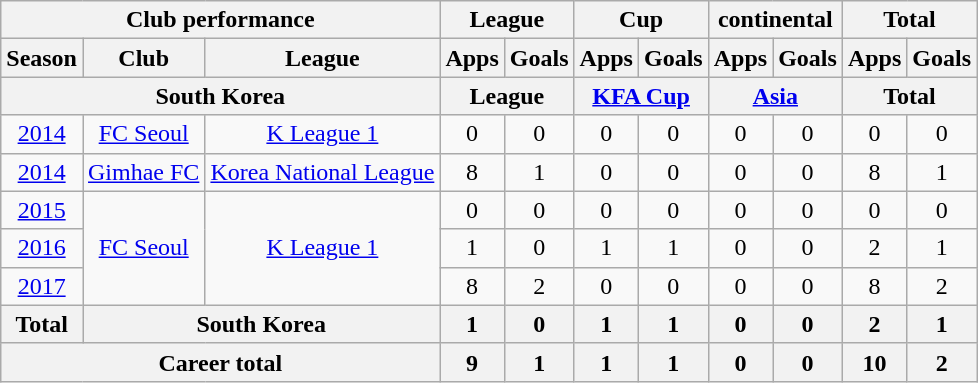<table class="wikitable" style="text-align:center">
<tr>
<th colspan=3>Club performance</th>
<th colspan=2>League</th>
<th colspan=2>Cup</th>
<th colspan=2>continental</th>
<th colspan=2>Total</th>
</tr>
<tr>
<th>Season</th>
<th>Club</th>
<th>League</th>
<th>Apps</th>
<th>Goals</th>
<th>Apps</th>
<th>Goals</th>
<th>Apps</th>
<th>Goals</th>
<th>Apps</th>
<th>Goals</th>
</tr>
<tr>
<th colspan=3>South Korea</th>
<th colspan=2>League</th>
<th colspan=2><a href='#'>KFA Cup</a></th>
<th colspan=2><a href='#'>Asia</a></th>
<th colspan=2>Total</th>
</tr>
<tr>
<td><a href='#'>2014</a></td>
<td><a href='#'>FC Seoul</a></td>
<td><a href='#'>K League 1</a></td>
<td>0</td>
<td>0</td>
<td>0</td>
<td>0</td>
<td>0</td>
<td>0</td>
<td>0</td>
<td>0</td>
</tr>
<tr>
<td><a href='#'>2014</a></td>
<td><a href='#'>Gimhae FC</a></td>
<td><a href='#'>Korea National League</a></td>
<td>8</td>
<td>1</td>
<td>0</td>
<td>0</td>
<td>0</td>
<td>0</td>
<td>8</td>
<td>1</td>
</tr>
<tr>
<td><a href='#'>2015</a></td>
<td rowspan=3><a href='#'>FC Seoul</a></td>
<td rowspan=3><a href='#'>K League 1</a></td>
<td>0</td>
<td>0</td>
<td>0</td>
<td>0</td>
<td>0</td>
<td>0</td>
<td>0</td>
<td>0</td>
</tr>
<tr>
<td><a href='#'>2016</a></td>
<td>1</td>
<td>0</td>
<td>1</td>
<td>1</td>
<td>0</td>
<td>0</td>
<td>2</td>
<td>1</td>
</tr>
<tr>
<td><a href='#'>2017</a></td>
<td>8</td>
<td>2</td>
<td>0</td>
<td>0</td>
<td>0</td>
<td>0</td>
<td>8</td>
<td>2</td>
</tr>
<tr>
<th>Total</th>
<th colspan=2>South Korea</th>
<th>1</th>
<th>0</th>
<th>1</th>
<th>1</th>
<th>0</th>
<th>0</th>
<th>2</th>
<th>1</th>
</tr>
<tr>
<th colspan=3>Career total</th>
<th>9</th>
<th>1</th>
<th>1</th>
<th>1</th>
<th>0</th>
<th>0</th>
<th>10</th>
<th>2</th>
</tr>
</table>
